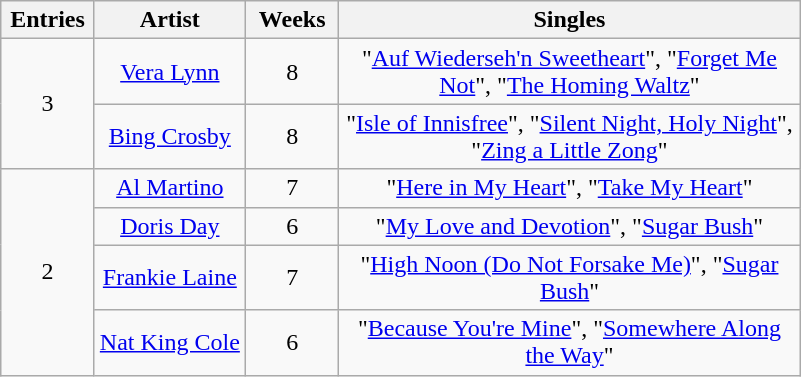<table class="wikitable sortable" style="text-align: center;">
<tr>
<th scope="col" style="width:55px;" data-sort-type="number">Entries</th>
<th scope="col" style="text-align:center;">Artist</th>
<th scope="col" style="width:55px;" data-sort-type="number">Weeks</th>
<th scope="col" style="width:300px;">Singles</th>
</tr>
<tr>
<td rowspan="2" style="text-align:center">3</td>
<td><a href='#'>Vera Lynn</a></td>
<td>8</td>
<td>"<a href='#'>Auf Wiederseh'n Sweetheart</a>", "<a href='#'>Forget Me Not</a>", "<a href='#'>The Homing Waltz</a>"</td>
</tr>
<tr>
<td><a href='#'>Bing Crosby</a></td>
<td>8</td>
<td>"<a href='#'>Isle of Innisfree</a>", "<a href='#'>Silent Night, Holy Night</a>", "<a href='#'>Zing a Little Zong</a>"</td>
</tr>
<tr>
<td rowspan="4" style="text-align:center">2</td>
<td><a href='#'>Al Martino</a></td>
<td>7</td>
<td>"<a href='#'>Here in My Heart</a>", "<a href='#'>Take My Heart</a>"</td>
</tr>
<tr>
<td><a href='#'>Doris Day</a></td>
<td>6</td>
<td>"<a href='#'>My Love and Devotion</a>", "<a href='#'>Sugar Bush</a>"</td>
</tr>
<tr>
<td><a href='#'>Frankie Laine</a></td>
<td>7</td>
<td>"<a href='#'>High Noon (Do Not Forsake Me)</a>", "<a href='#'>Sugar Bush</a>"</td>
</tr>
<tr>
<td><a href='#'>Nat King Cole</a></td>
<td>6</td>
<td>"<a href='#'>Because You're Mine</a>", "<a href='#'>Somewhere Along the Way</a>"</td>
</tr>
</table>
